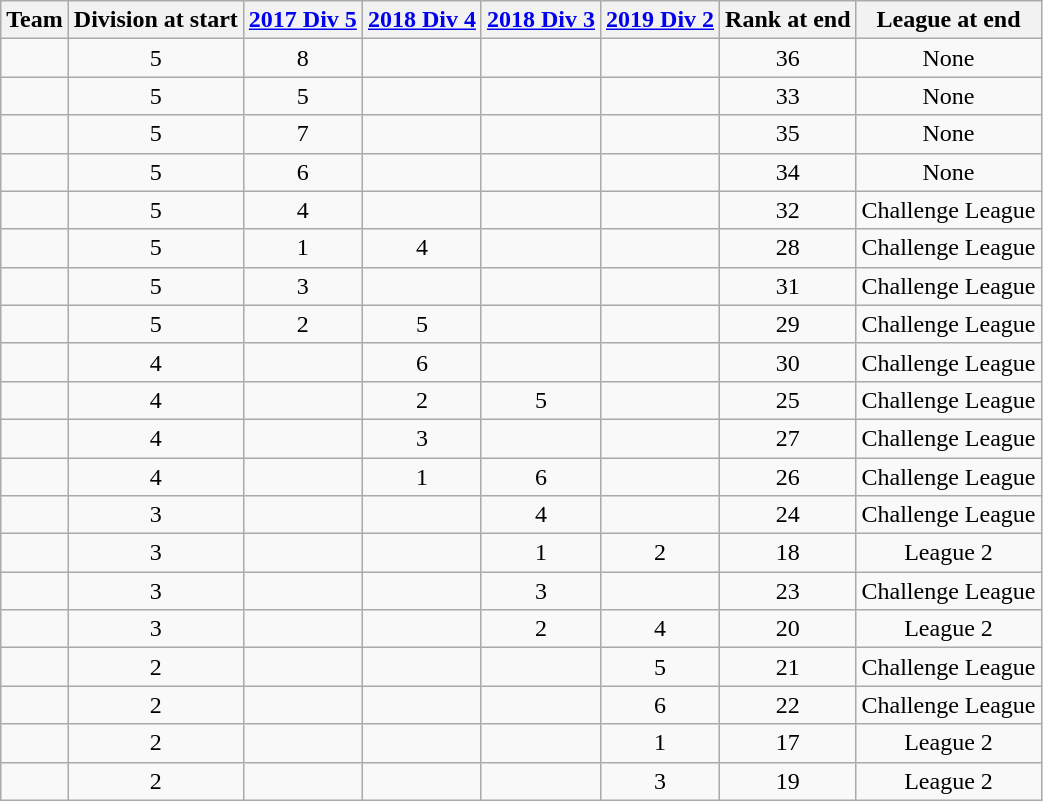<table class="wikitable sortable" style="text-align:center">
<tr>
<th>Team</th>
<th>Division at start</th>
<th><a href='#'>2017 Div 5</a></th>
<th><a href='#'>2018 Div 4</a></th>
<th><a href='#'>2018 Div 3</a></th>
<th><a href='#'>2019 Div 2</a></th>
<th>Rank at end</th>
<th>League at end</th>
</tr>
<tr>
<td style="text-align:left"></td>
<td>5</td>
<td>8 </td>
<td></td>
<td></td>
<td></td>
<td>36</td>
<td>None</td>
</tr>
<tr>
<td style="text-align:left"></td>
<td>5</td>
<td>5 </td>
<td></td>
<td></td>
<td></td>
<td>33</td>
<td>None</td>
</tr>
<tr>
<td style="text-align:left"></td>
<td>5</td>
<td>7 </td>
<td></td>
<td></td>
<td></td>
<td>35</td>
<td>None</td>
</tr>
<tr>
<td style="text-align:left"></td>
<td>5</td>
<td>6 </td>
<td></td>
<td></td>
<td></td>
<td>34</td>
<td>None</td>
</tr>
<tr>
<td style="text-align:left"></td>
<td>5</td>
<td>4 </td>
<td></td>
<td></td>
<td></td>
<td>32</td>
<td>Challenge League</td>
</tr>
<tr>
<td style="text-align:left"></td>
<td>5</td>
<td>1 </td>
<td>4</td>
<td></td>
<td></td>
<td>28</td>
<td>Challenge League</td>
</tr>
<tr>
<td style="text-align:left"></td>
<td>5</td>
<td>3</td>
<td></td>
<td></td>
<td></td>
<td>31</td>
<td>Challenge League</td>
</tr>
<tr>
<td style="text-align:left"></td>
<td>5</td>
<td>2 </td>
<td>5 </td>
<td></td>
<td></td>
<td>29</td>
<td>Challenge League</td>
</tr>
<tr>
<td style="text-align:left"></td>
<td>4</td>
<td></td>
<td>6 </td>
<td></td>
<td></td>
<td>30</td>
<td>Challenge League</td>
</tr>
<tr>
<td style="text-align:left"></td>
<td>4</td>
<td></td>
<td>2 </td>
<td>5</td>
<td></td>
<td>25</td>
<td>Challenge League</td>
</tr>
<tr>
<td style="text-align:left"></td>
<td>4</td>
<td></td>
<td>3</td>
<td></td>
<td></td>
<td>27</td>
<td>Challenge League</td>
</tr>
<tr>
<td style="text-align:left"></td>
<td>4</td>
<td></td>
<td>1 </td>
<td>6</td>
<td></td>
<td>26</td>
<td>Challenge League</td>
</tr>
<tr>
<td style="text-align:left"></td>
<td>3</td>
<td></td>
<td></td>
<td>4</td>
<td></td>
<td>24</td>
<td>Challenge League</td>
</tr>
<tr>
<td style="text-align:left"></td>
<td>3</td>
<td></td>
<td></td>
<td>1 </td>
<td>2</td>
<td>18</td>
<td>League 2</td>
</tr>
<tr>
<td style="text-align:left"></td>
<td>3</td>
<td></td>
<td></td>
<td>3</td>
<td></td>
<td>23</td>
<td>Challenge League</td>
</tr>
<tr>
<td style="text-align:left"></td>
<td>3</td>
<td></td>
<td></td>
<td>2 </td>
<td>4</td>
<td>20</td>
<td>League 2</td>
</tr>
<tr>
<td style="text-align:left"></td>
<td>2</td>
<td></td>
<td></td>
<td></td>
<td>5</td>
<td>21</td>
<td>Challenge League</td>
</tr>
<tr>
<td style="text-align:left"></td>
<td>2</td>
<td></td>
<td></td>
<td></td>
<td>6</td>
<td>22</td>
<td>Challenge League</td>
</tr>
<tr>
<td style="text-align:left"></td>
<td>2</td>
<td></td>
<td></td>
<td></td>
<td>1</td>
<td>17</td>
<td>League 2</td>
</tr>
<tr>
<td style="text-align:left"></td>
<td>2</td>
<td></td>
<td></td>
<td></td>
<td>3</td>
<td>19</td>
<td>League 2</td>
</tr>
</table>
